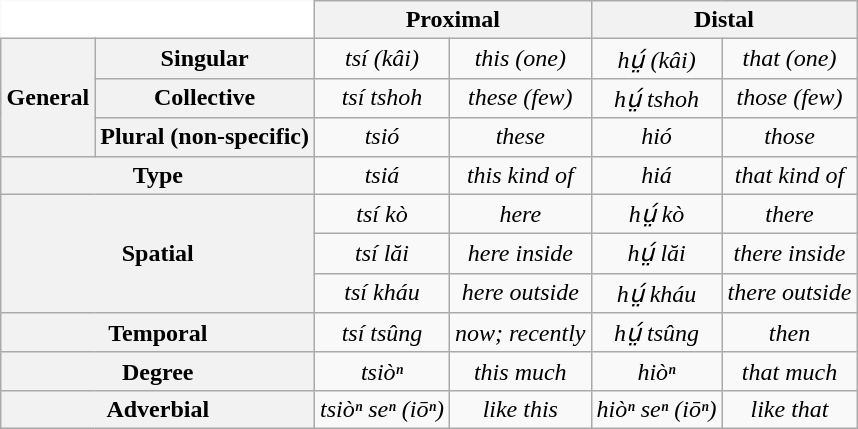<table class="wikitable" style="text-align:center; margin:1em auto 1em auto">
<tr>
<td colspan=2 style="border-left:hidden;border-top:hidden;background-color:white;"></td>
<th colspan=2>Proximal</th>
<th colspan=2>Distal</th>
</tr>
<tr>
<th rowspan=3>General</th>
<th>Singular</th>
<td><em>tsí (kâi)</em>  <strong></strong></td>
<td><em>this (one)</em></td>
<td><em>hṳ́ (kâi)</em>  <strong></strong></td>
<td><em>that (one)</em></td>
</tr>
<tr>
<th>Collective</th>
<td><em>tsí tshoh</em>  <strong></strong></td>
<td><em>these (few)</em></td>
<td><em>hṳ́ tshoh</em>  <strong></strong></td>
<td><em>those (few)</em></td>
</tr>
<tr>
<th>Plural (non-specific)</th>
<td><em>tsió</em>  <strong></strong></td>
<td><em>these</em></td>
<td><em>hió</em>  <strong></strong></td>
<td><em>those</em></td>
</tr>
<tr>
<th colspan=2>Type</th>
<td><em>tsiá</em>  <strong></strong></td>
<td><em>this kind of</em></td>
<td><em>hiá</em>  <strong></strong></td>
<td><em>that kind of</em></td>
</tr>
<tr>
<th rowspan=3 colspan=2>Spatial</th>
<td><em>tsí kò</em>  <strong></strong></td>
<td><em>here</em></td>
<td><em>hṳ́ kò</em>  <strong></strong></td>
<td><em>there</em></td>
</tr>
<tr>
<td><em>tsí lăi</em>  <strong></strong></td>
<td><em>here inside</em></td>
<td><em>hṳ́ lăi</em>  <strong></strong></td>
<td><em>there inside</em></td>
</tr>
<tr>
<td><em>tsí kháu</em>  <strong></strong></td>
<td><em>here outside</em></td>
<td><em>hṳ́ kháu</em>  <strong></strong></td>
<td><em>there outside</em></td>
</tr>
<tr>
<th colspan=2>Temporal</th>
<td><em>tsí tsûng</em>  <strong></strong></td>
<td><em>now; recently</em></td>
<td><em>hṳ́ tsûng</em>  <strong></strong></td>
<td><em>then</em></td>
</tr>
<tr>
<th colspan=2>Degree</th>
<td><em>tsiòⁿ</em>  <strong></strong></td>
<td><em>this much</em></td>
<td><em>hiòⁿ</em>  <strong></strong></td>
<td><em>that much</em></td>
</tr>
<tr>
<th colspan=2>Adverbial</th>
<td><em>tsiòⁿ seⁿ (iōⁿ)</em>  <strong></strong></td>
<td><em>like this</em></td>
<td><em>hiòⁿ seⁿ (iōⁿ)</em>  <strong></strong></td>
<td><em>like that</em></td>
</tr>
</table>
